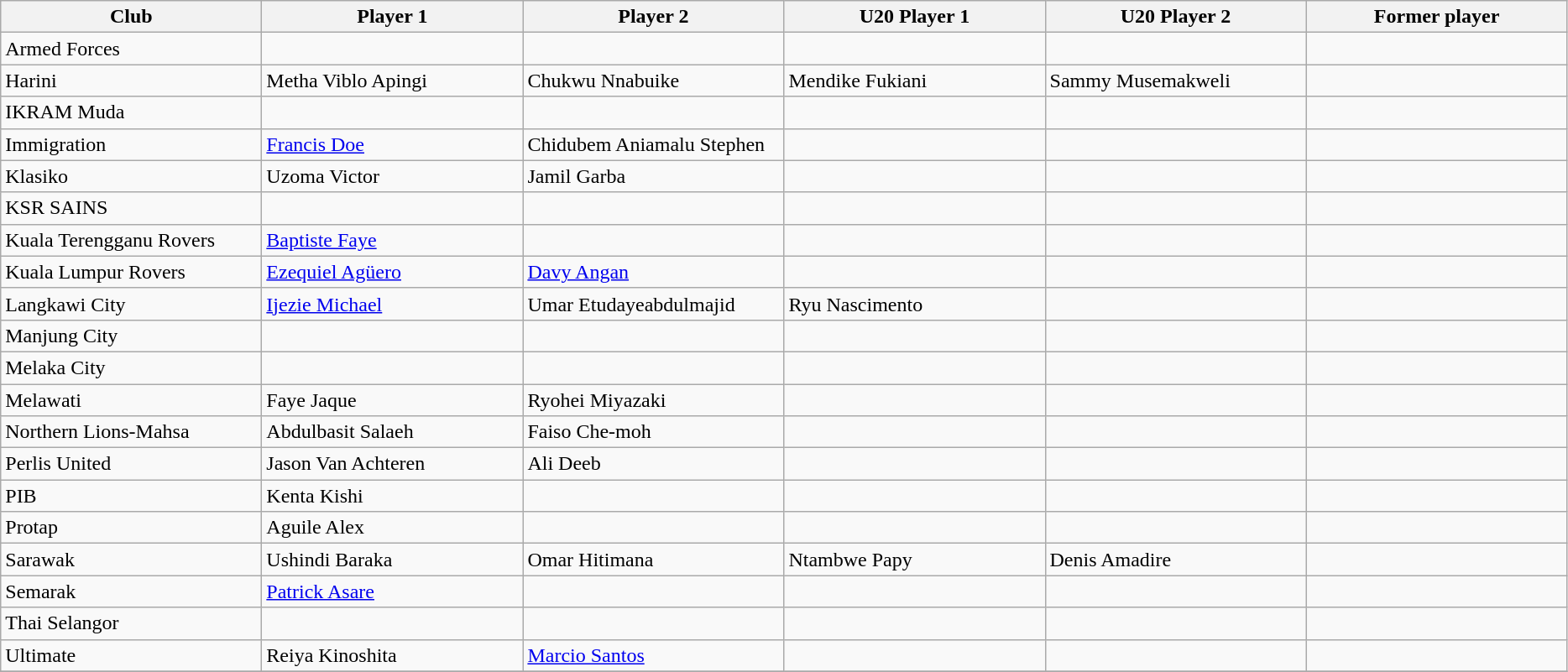<table class="wikitable sortable">
<tr>
<th style="width:200px;">Club</th>
<th style="width:200px;">Player 1</th>
<th style="width:200px;">Player 2</th>
<th style="width:200px;">U20 Player 1</th>
<th style="width:200px;">U20 Player 2</th>
<th style="width:200px;">Former player <small></small></th>
</tr>
<tr>
<td>Armed Forces</td>
<td></td>
<td></td>
<td></td>
<td></td>
<td></td>
</tr>
<tr>
<td>Harini</td>
<td> Metha Viblo Apingi</td>
<td> Chukwu Nnabuike</td>
<td> Mendike Fukiani</td>
<td> Sammy Musemakweli</td>
<td></td>
</tr>
<tr>
<td>IKRAM Muda</td>
<td></td>
<td></td>
<td></td>
<td></td>
<td></td>
</tr>
<tr>
<td>Immigration</td>
<td> <a href='#'>Francis Doe</a></td>
<td> Chidubem Aniamalu Stephen</td>
<td></td>
<td></td>
<td></td>
</tr>
<tr>
<td>Klasiko</td>
<td> Uzoma Victor</td>
<td> Jamil Garba</td>
<td></td>
<td></td>
<td></td>
</tr>
<tr>
<td>KSR SAINS</td>
<td></td>
<td></td>
<td></td>
<td></td>
<td></td>
</tr>
<tr>
<td>Kuala Terengganu Rovers</td>
<td> <a href='#'>Baptiste Faye</a></td>
<td></td>
<td></td>
<td></td>
<td></td>
</tr>
<tr>
<td>Kuala Lumpur Rovers</td>
<td> <a href='#'>Ezequiel Agüero</a></td>
<td> <a href='#'>Davy Angan</a></td>
<td></td>
<td></td>
<td></td>
</tr>
<tr>
<td>Langkawi City</td>
<td> <a href='#'>Ijezie Michael</a></td>
<td> Umar Etudayeabdulmajid</td>
<td> Ryu Nascimento</td>
<td></td>
<td></td>
</tr>
<tr>
<td>Manjung City</td>
<td></td>
<td></td>
<td></td>
<td></td>
<td></td>
</tr>
<tr>
<td>Melaka City</td>
<td></td>
<td></td>
<td></td>
<td></td>
<td></td>
</tr>
<tr>
<td>Melawati</td>
<td> Faye Jaque</td>
<td>  Ryohei Miyazaki</td>
<td></td>
<td></td>
<td></td>
</tr>
<tr>
<td>Northern Lions-Mahsa</td>
<td> Abdulbasit Salaeh</td>
<td> Faiso Che-moh</td>
<td></td>
<td></td>
<td></td>
</tr>
<tr>
<td>Perlis United</td>
<td> Jason Van Achteren</td>
<td> Ali Deeb</td>
<td></td>
<td></td>
<td></td>
</tr>
<tr>
<td>PIB</td>
<td> Kenta Kishi</td>
<td></td>
<td></td>
<td></td>
<td></td>
</tr>
<tr>
<td>Protap</td>
<td> Aguile Alex</td>
<td></td>
<td></td>
<td></td>
<td></td>
</tr>
<tr>
<td>Sarawak</td>
<td> Ushindi Baraka</td>
<td> Omar Hitimana</td>
<td> Ntambwe Papy</td>
<td> Denis Amadire</td>
<td></td>
</tr>
<tr>
<td>Semarak</td>
<td> <a href='#'>Patrick Asare</a></td>
<td></td>
<td></td>
<td></td>
<td></td>
</tr>
<tr>
<td>Thai Selangor</td>
<td></td>
<td></td>
<td></td>
<td></td>
<td></td>
</tr>
<tr>
<td>Ultimate</td>
<td> Reiya Kinoshita</td>
<td> <a href='#'>Marcio Santos</a></td>
<td></td>
<td></td>
<td></td>
</tr>
<tr>
</tr>
</table>
